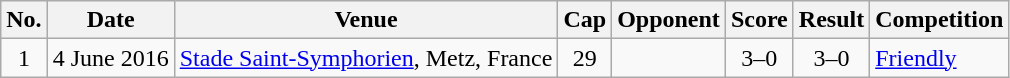<table class="wikitable sortable">
<tr>
<th scope="col">No.</th>
<th scope="col">Date</th>
<th scope="col">Venue</th>
<th scope="col">Cap</th>
<th scope="col">Opponent</th>
<th scope="col">Score</th>
<th scope="col">Result</th>
<th scope="col">Competition</th>
</tr>
<tr>
<td align="center">1</td>
<td>4 June 2016</td>
<td><a href='#'>Stade Saint-Symphorien</a>, Metz, France</td>
<td align="center">29</td>
<td></td>
<td align="center">3–0</td>
<td align="center">3–0</td>
<td><a href='#'>Friendly</a></td>
</tr>
</table>
